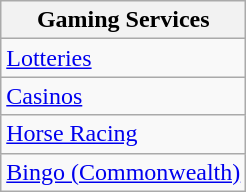<table class="wikitable">
<tr>
<th>Gaming Services</th>
</tr>
<tr>
<td><a href='#'>Lotteries</a></td>
</tr>
<tr>
<td><a href='#'>Casinos</a></td>
</tr>
<tr>
<td><a href='#'>Horse Racing</a></td>
</tr>
<tr>
<td><a href='#'>Bingo (Commonwealth)</a></td>
</tr>
</table>
